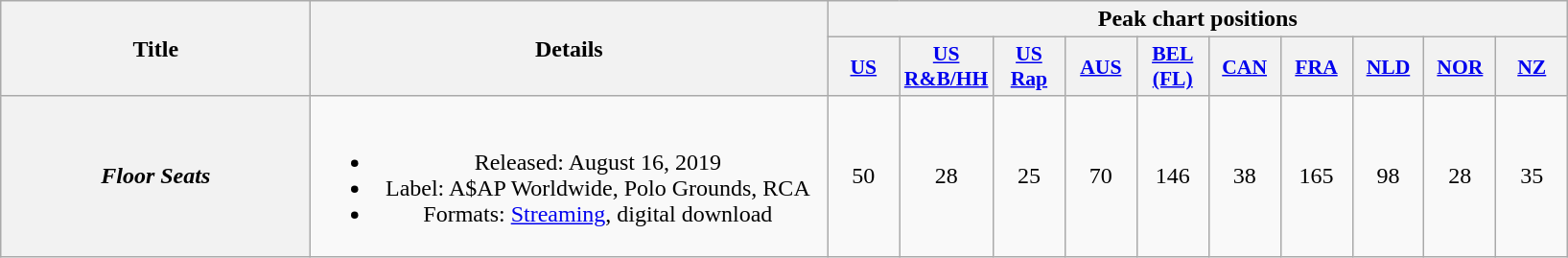<table class="wikitable plainrowheaders" style="text-align:center;">
<tr>
<th scope="col" rowspan="2" style="width:13em;">Title</th>
<th scope="col" rowspan="2" style="width:22em;">Details</th>
<th scope="col" colspan="10">Peak chart positions</th>
</tr>
<tr>
<th scope="col" style="width:3em;font-size:90%;"><a href='#'>US</a><br></th>
<th scope="col" style="width:3em;font-size:90%;"><a href='#'>US R&B/HH</a><br></th>
<th scope="col" style="width:3em;font-size:90%;"><a href='#'>US<br>Rap</a><br></th>
<th scope="col" style="width:3em;font-size:90%;"><a href='#'>AUS</a><br></th>
<th scope="col" style="width:3em;font-size:90%;"><a href='#'>BEL<br>(FL)</a><br></th>
<th scope="col" style="width:3em;font-size:90%;"><a href='#'>CAN</a><br></th>
<th scope="col" style="width:3em;font-size:90%;"><a href='#'>FRA</a><br></th>
<th scope="col" style="width:3em;font-size:90%;"><a href='#'>NLD</a><br></th>
<th scope="col" style="width:3em;font-size:90%;"><a href='#'>NOR</a><br></th>
<th scope="col" style="width:3em;font-size:90%;"><a href='#'>NZ</a><br></th>
</tr>
<tr>
<th scope="row"><em>Floor Seats</em></th>
<td><br><ul><li>Released: August 16, 2019</li><li>Label: A$AP Worldwide, Polo Grounds, RCA</li><li>Formats: <a href='#'>Streaming</a>, digital download</li></ul></td>
<td>50</td>
<td>28</td>
<td>25</td>
<td>70</td>
<td>146</td>
<td>38</td>
<td>165</td>
<td>98</td>
<td>28</td>
<td>35</td>
</tr>
</table>
